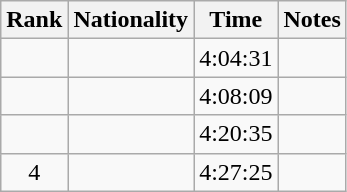<table class="wikitable sortable" style="text-align:center">
<tr>
<th>Rank</th>
<th>Nationality</th>
<th>Time</th>
<th>Notes</th>
</tr>
<tr>
<td></td>
<td align=left></td>
<td>4:04:31</td>
<td></td>
</tr>
<tr>
<td></td>
<td align=left></td>
<td>4:08:09</td>
<td></td>
</tr>
<tr>
<td></td>
<td align=left></td>
<td>4:20:35</td>
<td></td>
</tr>
<tr>
<td>4</td>
<td align=left></td>
<td>4:27:25</td>
<td></td>
</tr>
</table>
